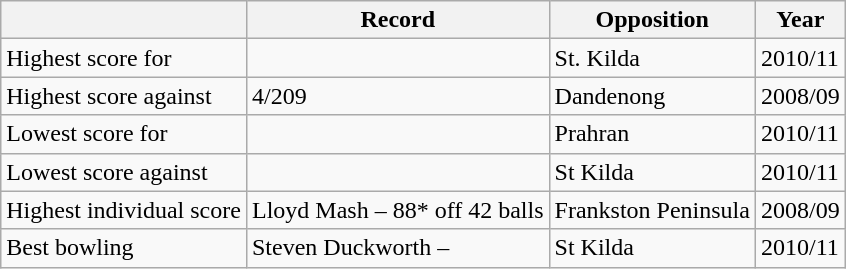<table class="wikitable">
<tr>
<th></th>
<th>Record</th>
<th>Opposition</th>
<th>Year</th>
</tr>
<tr>
<td>Highest score for</td>
<td></td>
<td>St. Kilda</td>
<td>2010/11</td>
</tr>
<tr>
<td>Highest score against</td>
<td>4/209</td>
<td>Dandenong</td>
<td>2008/09</td>
</tr>
<tr>
<td>Lowest score for</td>
<td></td>
<td>Prahran</td>
<td>2010/11</td>
</tr>
<tr>
<td>Lowest score against</td>
<td></td>
<td>St Kilda</td>
<td>2010/11</td>
</tr>
<tr>
<td>Highest individual score</td>
<td>Lloyd Mash – 88* off 42 balls</td>
<td>Frankston Peninsula</td>
<td>2008/09</td>
</tr>
<tr>
<td>Best bowling</td>
<td>Steven Duckworth – </td>
<td>St Kilda</td>
<td>2010/11</td>
</tr>
</table>
